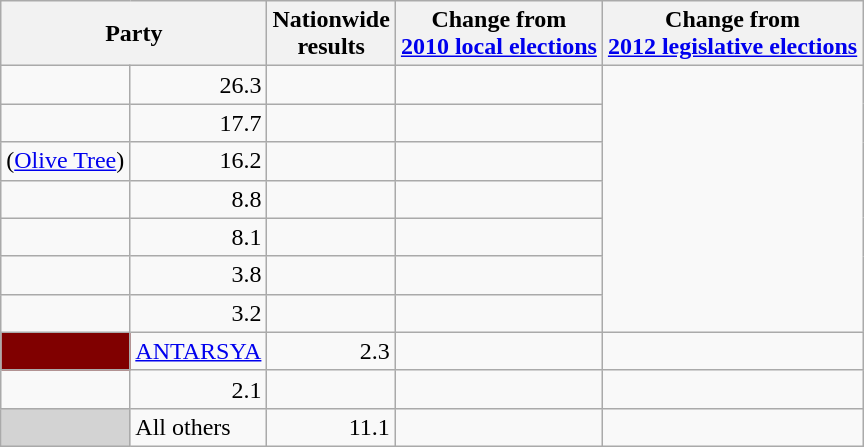<table class="wikitable">
<tr>
<th colspan="2" rowspan="1">Party</th>
<th colspan="1" rowspan="1">Nationwide<br>results</th>
<th colspan="1" rowspan="1">Change from <br><a href='#'>2010 local elections</a></th>
<th colspan="1" rowspan="1">Change from <br><a href='#'>2012 legislative elections</a></th>
</tr>
<tr>
<td></td>
<td align="right">26.3</td>
<td align="right"></td>
<td align="right"></td>
</tr>
<tr>
<td></td>
<td align="right">17.7</td>
<td align="right"></td>
<td align="right"></td>
</tr>
<tr>
<td> (<a href='#'>Olive Tree</a>)</td>
<td align="right">16.2</td>
<td align="right"></td>
<td align="right"></td>
</tr>
<tr>
<td></td>
<td align="right">8.8</td>
<td align="right"></td>
<td align="right"></td>
</tr>
<tr>
<td></td>
<td align="right">8.1</td>
<td align="right"></td>
<td align="right"></td>
</tr>
<tr>
<td></td>
<td align="right">3.8</td>
<td align="right"></td>
<td align="right"></td>
</tr>
<tr>
<td></td>
<td align="right">3.2</td>
<td align="right"></td>
<td align="right"></td>
</tr>
<tr>
<td bgcolor="maroon"></td>
<td><a href='#'>ANTARSYA</a></td>
<td align="right">2.3</td>
<td align="right"></td>
<td align="right"></td>
</tr>
<tr>
<td></td>
<td align="right">2.1</td>
<td align="right"></td>
<td align="right"></td>
</tr>
<tr>
<td bgcolor="#d3d3d3"></td>
<td>All others</td>
<td align="right">11.1</td>
<td align="right"></td>
<td align="right"></td>
</tr>
</table>
